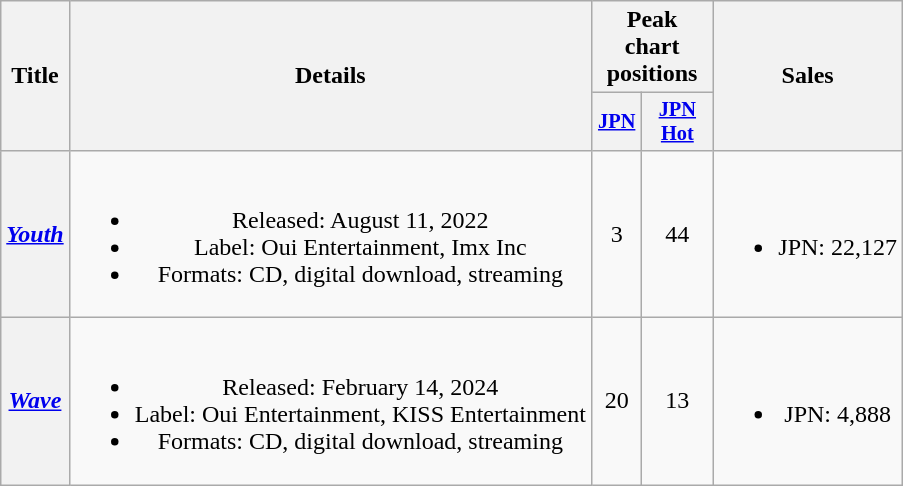<table class="wikitable plainrowheaders" style="text-align:center">
<tr>
<th scope="col" rowspan="2">Title</th>
<th scope="col" rowspan="2">Details</th>
<th scope="col" colspan="2">Peak chart positions</th>
<th scope="col" rowspan="2">Sales</th>
</tr>
<tr>
<th scope="col" style="width:2em;font-size:85%;"><a href='#'>JPN</a><br></th>
<th scope="col" style="width:3em;font-size:85%"><a href='#'>JPN<br>Hot</a><br></th>
</tr>
<tr>
<th scope="row"><em><a href='#'>Youth</a></em></th>
<td><br><ul><li>Released: August 11, 2022</li><li>Label: Oui Entertainment, Imx Inc</li><li>Formats: CD, digital download, streaming</li></ul></td>
<td>3</td>
<td>44</td>
<td><br><ul><li>JPN: 22,127</li></ul></td>
</tr>
<tr>
<th scope="row"><em><a href='#'>Wave</a></em></th>
<td><br><ul><li>Released: February 14, 2024</li><li>Label: Oui Entertainment, KISS Entertainment</li><li>Formats: CD, digital download, streaming</li></ul></td>
<td>20</td>
<td>13</td>
<td><br><ul><li>JPN: 4,888</li></ul></td>
</tr>
</table>
